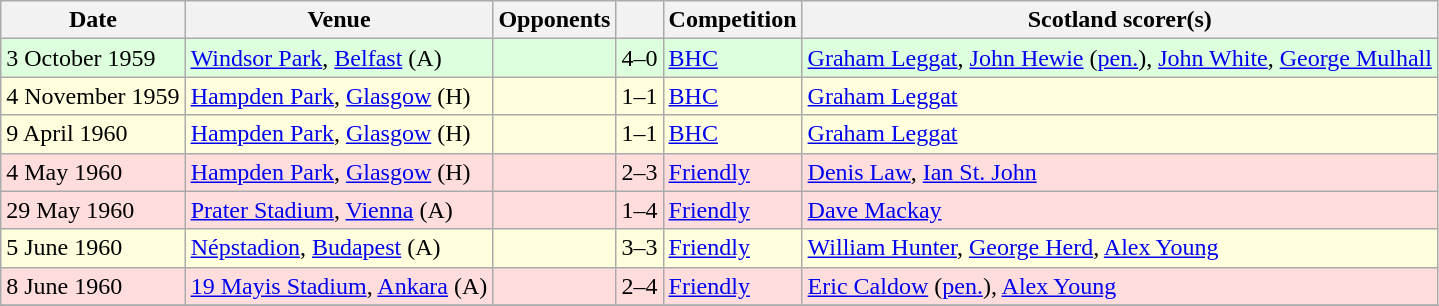<table class="wikitable">
<tr>
<th>Date</th>
<th>Venue</th>
<th>Opponents</th>
<th></th>
<th>Competition</th>
<th>Scotland scorer(s)</th>
</tr>
<tr bgcolor=#ddffdd>
<td>3 October 1959</td>
<td><a href='#'>Windsor Park</a>, <a href='#'>Belfast</a> (A)</td>
<td></td>
<td align=center>4–0</td>
<td><a href='#'>BHC</a></td>
<td><a href='#'>Graham Leggat</a>, <a href='#'>John Hewie</a> (<a href='#'>pen.</a>), <a href='#'>John White</a>, <a href='#'>George Mulhall</a></td>
</tr>
<tr bgcolor=#ffffdd>
<td>4 November 1959</td>
<td><a href='#'>Hampden Park</a>, <a href='#'>Glasgow</a> (H)</td>
<td></td>
<td align=center>1–1</td>
<td><a href='#'>BHC</a></td>
<td><a href='#'>Graham Leggat</a></td>
</tr>
<tr bgcolor=#ffffdd>
<td>9 April 1960</td>
<td><a href='#'>Hampden Park</a>, <a href='#'>Glasgow</a> (H)</td>
<td></td>
<td align=center>1–1</td>
<td><a href='#'>BHC</a></td>
<td><a href='#'>Graham Leggat</a></td>
</tr>
<tr bgcolor=#ffdddd>
<td>4 May 1960</td>
<td><a href='#'>Hampden Park</a>, <a href='#'>Glasgow</a> (H)</td>
<td></td>
<td align=center>2–3</td>
<td><a href='#'>Friendly</a></td>
<td><a href='#'>Denis Law</a>, <a href='#'>Ian St. John</a></td>
</tr>
<tr bgcolor=#ffdddd>
<td>29 May 1960</td>
<td><a href='#'>Prater Stadium</a>, <a href='#'>Vienna</a> (A)</td>
<td></td>
<td align=center>1–4</td>
<td><a href='#'>Friendly</a></td>
<td><a href='#'>Dave Mackay</a></td>
</tr>
<tr bgcolor=#ffffdd>
<td>5 June 1960</td>
<td><a href='#'>Népstadion</a>, <a href='#'>Budapest</a> (A)</td>
<td></td>
<td align=center>3–3</td>
<td><a href='#'>Friendly</a></td>
<td><a href='#'>William Hunter</a>, <a href='#'>George Herd</a>, <a href='#'>Alex Young</a></td>
</tr>
<tr bgcolor=#ffdddd>
<td>8 June 1960</td>
<td><a href='#'>19 Mayis Stadium</a>, <a href='#'>Ankara</a> (A)</td>
<td></td>
<td align=center>2–4</td>
<td><a href='#'>Friendly</a></td>
<td><a href='#'>Eric Caldow</a> (<a href='#'>pen.</a>), <a href='#'>Alex Young</a></td>
</tr>
<tr>
</tr>
</table>
